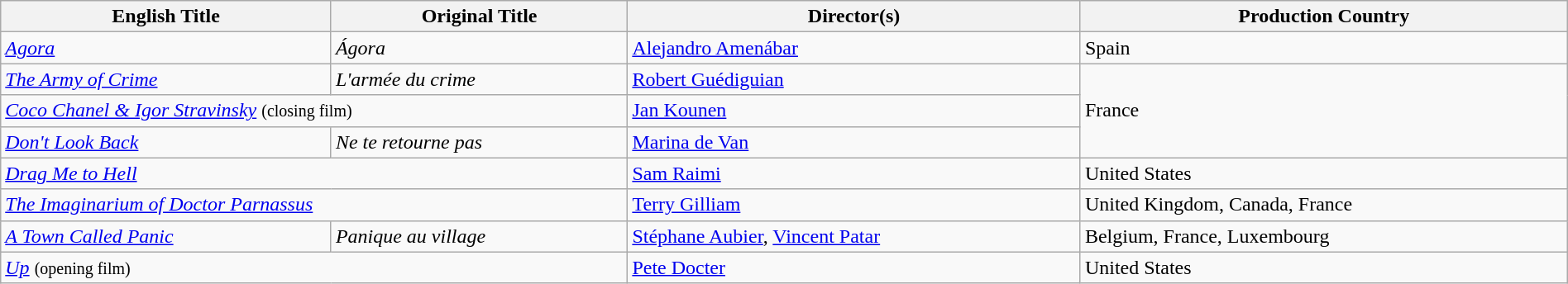<table class="wikitable" width="100%" cellpadding="5">
<tr>
<th scope="col">English Title</th>
<th scope="col">Original Title</th>
<th scope="col">Director(s)</th>
<th scope="col">Production Country</th>
</tr>
<tr>
<td><em><a href='#'>Agora</a></em></td>
<td><em>Ágora</em></td>
<td><a href='#'>Alejandro Amenábar</a></td>
<td>Spain</td>
</tr>
<tr>
<td data-sort-value="Army"><em><a href='#'>The Army of Crime</a></em></td>
<td data-sort-value="armée"><em>L'armée du crime</em></td>
<td data-sort-value="Guédiguian"><a href='#'>Robert Guédiguian</a></td>
<td rowspan="3">France</td>
</tr>
<tr>
<td colspan="2"><em><a href='#'>Coco Chanel & Igor Stravinsky</a></em> <small>(closing film)</small></td>
<td data-sort-value="Kounen"><a href='#'>Jan Kounen</a></td>
</tr>
<tr>
<td><em><a href='#'>Don't Look Back</a></em></td>
<td><em>Ne te retourne pas</em></td>
<td data-sort-value="de Van"><a href='#'>Marina de Van</a></td>
</tr>
<tr>
<td colspan="2"><em><a href='#'>Drag Me to Hell</a></em></td>
<td data-sort-value="Raimi"><a href='#'>Sam Raimi</a></td>
<td>United States</td>
</tr>
<tr>
<td colspan="2" data-sort-value="Imaginarium"><em><a href='#'>The Imaginarium of Doctor Parnassus</a></em></td>
<td data-sort-value="Gilliam"><a href='#'>Terry Gilliam</a></td>
<td>United Kingdom, Canada, France</td>
</tr>
<tr>
<td data-sort-value="Town"><em><a href='#'>A Town Called Panic</a></em></td>
<td><em>Panique au village</em></td>
<td data-sort-value="Aubier"><a href='#'>Stéphane Aubier</a>, <a href='#'>Vincent Patar</a></td>
<td>Belgium, France, Luxembourg</td>
</tr>
<tr>
<td colspan="2"><em><a href='#'>Up</a></em> <small>(opening film)</small></td>
<td data-sort-value="Docter"><a href='#'>Pete Docter</a></td>
<td>United States</td>
</tr>
</table>
